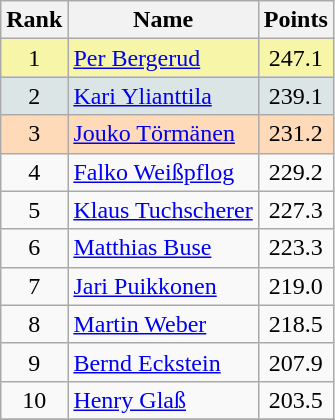<table class="wikitable sortable">
<tr>
<th align=Center>Rank</th>
<th>Name</th>
<th>Points</th>
</tr>
<tr style="background:#F7F6A8">
<td align=center>1</td>
<td> <a href='#'>Per Bergerud</a></td>
<td align=center>247.1</td>
</tr>
<tr style="background: #DCE5E5;">
<td align=center>2</td>
<td> <a href='#'>Kari Ylianttila</a></td>
<td align=center>239.1</td>
</tr>
<tr style="background: #FFDAB9;">
<td align=center>3</td>
<td> <a href='#'>Jouko Törmänen</a></td>
<td align=center>231.2</td>
</tr>
<tr>
<td align=center>4</td>
<td> <a href='#'>Falko Weißpflog</a></td>
<td align=center>229.2</td>
</tr>
<tr>
<td align=center>5</td>
<td> <a href='#'>Klaus Tuchscherer</a></td>
<td align=center>227.3</td>
</tr>
<tr>
<td align=center>6</td>
<td> <a href='#'>Matthias Buse</a></td>
<td align=center>223.3</td>
</tr>
<tr>
<td align=center>7</td>
<td> <a href='#'>Jari Puikkonen</a></td>
<td align=center>219.0</td>
</tr>
<tr>
<td align=center>8</td>
<td> <a href='#'>Martin Weber</a></td>
<td align=center>218.5</td>
</tr>
<tr>
<td align=center>9</td>
<td> <a href='#'>Bernd Eckstein</a></td>
<td align=center>207.9</td>
</tr>
<tr>
<td align=center>10</td>
<td> <a href='#'>Henry Glaß</a></td>
<td align=center>203.5</td>
</tr>
<tr>
</tr>
</table>
